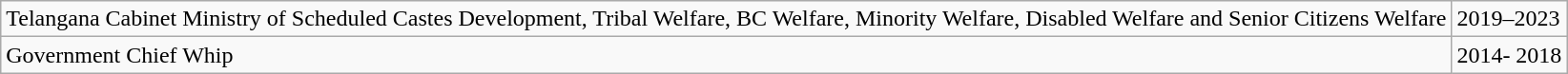<table class="wikitable">
<tr>
<td>Telangana Cabinet Ministry of Scheduled Castes Development, Tribal Welfare, BC Welfare, Minority Welfare, Disabled Welfare and Senior Citizens Welfare</td>
<td>2019–2023</td>
</tr>
<tr>
<td>Government Chief Whip</td>
<td>2014-  2018</td>
</tr>
</table>
